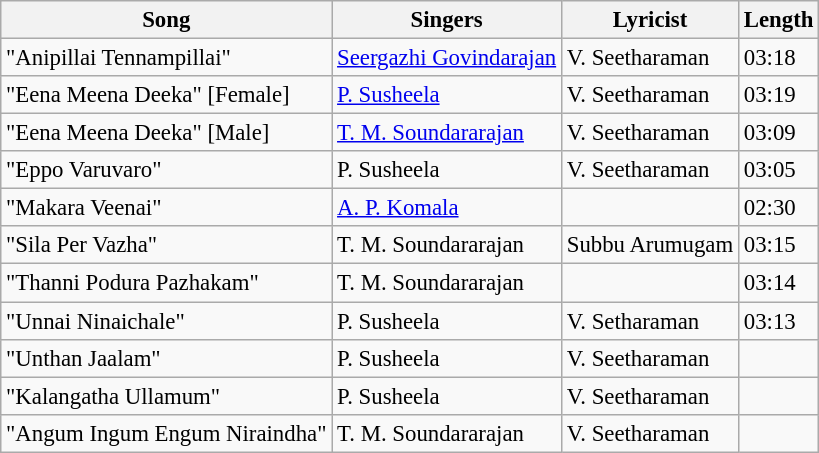<table class="wikitable" style="font-size:95%;">
<tr>
<th>Song</th>
<th>Singers</th>
<th>Lyricist</th>
<th>Length</th>
</tr>
<tr>
<td>"Anipillai Tennampillai"</td>
<td><a href='#'>Seergazhi Govindarajan</a></td>
<td>V. Seetharaman</td>
<td>03:18</td>
</tr>
<tr>
<td>"Eena Meena Deeka" [Female]</td>
<td><a href='#'>P. Susheela</a></td>
<td>V. Seetharaman</td>
<td>03:19</td>
</tr>
<tr>
<td>"Eena Meena Deeka" [Male]</td>
<td><a href='#'>T. M. Soundararajan</a></td>
<td>V. Seetharaman</td>
<td>03:09</td>
</tr>
<tr>
<td>"Eppo Varuvaro"</td>
<td>P. Susheela</td>
<td>V. Seetharaman</td>
<td>03:05</td>
</tr>
<tr>
<td>"Makara Veenai"</td>
<td><a href='#'>A. P. Komala</a></td>
<td></td>
<td>02:30</td>
</tr>
<tr>
<td>"Sila Per Vazha"</td>
<td>T. M. Soundararajan</td>
<td>Subbu Arumugam</td>
<td>03:15</td>
</tr>
<tr>
<td>"Thanni Podura Pazhakam"</td>
<td>T. M. Soundararajan</td>
<td></td>
<td>03:14</td>
</tr>
<tr>
<td>"Unnai Ninaichale"</td>
<td>P. Susheela</td>
<td>V. Setharaman</td>
<td>03:13</td>
</tr>
<tr>
<td>"Unthan Jaalam"</td>
<td>P. Susheela</td>
<td>V. Seetharaman</td>
<td></td>
</tr>
<tr>
<td>"Kalangatha Ullamum"</td>
<td>P. Susheela</td>
<td>V. Seetharaman</td>
<td></td>
</tr>
<tr>
<td>"Angum Ingum Engum Niraindha"</td>
<td>T. M. Soundararajan</td>
<td>V. Seetharaman</td>
<td></td>
</tr>
</table>
